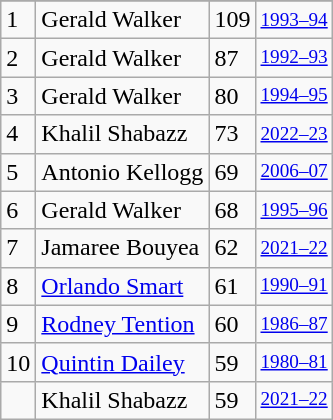<table class="wikitable">
<tr>
</tr>
<tr>
<td>1</td>
<td>Gerald Walker</td>
<td>109</td>
<td style="font-size:80%;"><a href='#'>1993–94</a></td>
</tr>
<tr>
<td>2</td>
<td>Gerald Walker</td>
<td>87</td>
<td style="font-size:80%;"><a href='#'>1992–93</a></td>
</tr>
<tr>
<td>3</td>
<td>Gerald Walker</td>
<td>80</td>
<td style="font-size:80%;"><a href='#'>1994–95</a></td>
</tr>
<tr>
<td>4</td>
<td>Khalil Shabazz</td>
<td>73</td>
<td style="font-size:80%;"><a href='#'>2022–23</a></td>
</tr>
<tr>
<td>5</td>
<td>Antonio Kellogg</td>
<td>69</td>
<td style="font-size:80%;"><a href='#'>2006–07</a></td>
</tr>
<tr>
<td>6</td>
<td>Gerald Walker</td>
<td>68</td>
<td style="font-size:80%;"><a href='#'>1995–96</a></td>
</tr>
<tr>
<td>7</td>
<td>Jamaree Bouyea</td>
<td>62</td>
<td style="font-size:80%;"><a href='#'>2021–22</a></td>
</tr>
<tr>
<td>8</td>
<td><a href='#'>Orlando Smart</a></td>
<td>61</td>
<td style="font-size:80%;"><a href='#'>1990–91</a></td>
</tr>
<tr>
<td>9</td>
<td><a href='#'>Rodney Tention</a></td>
<td>60</td>
<td style="font-size:80%;"><a href='#'>1986–87</a></td>
</tr>
<tr>
<td>10</td>
<td><a href='#'>Quintin Dailey</a></td>
<td>59</td>
<td style="font-size:80%;"><a href='#'>1980–81</a></td>
</tr>
<tr>
<td></td>
<td>Khalil Shabazz</td>
<td>59</td>
<td style="font-size:80%;"><a href='#'>2021–22</a></td>
</tr>
</table>
